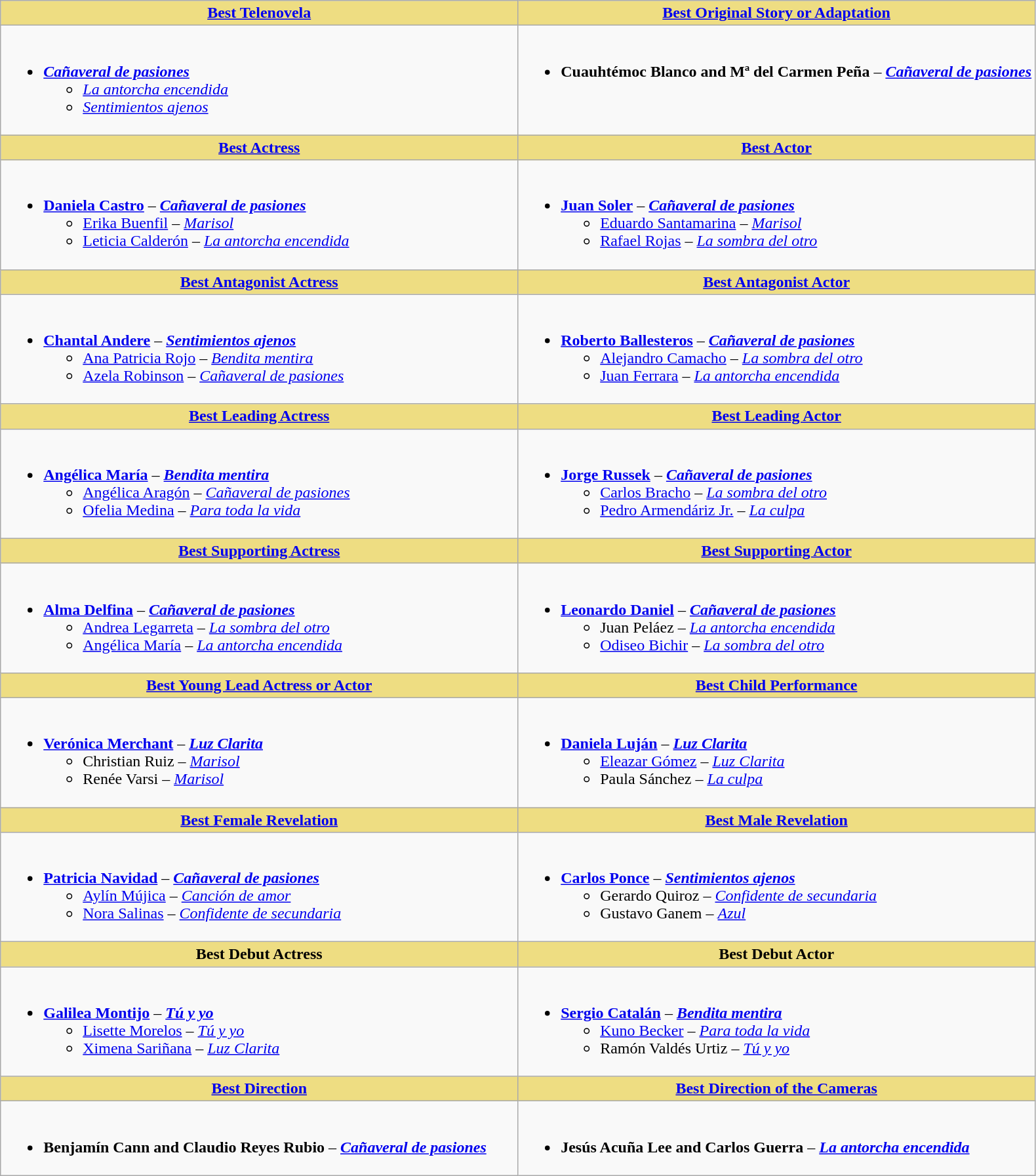<table class="wikitable">
<tr>
<th style="background:#EEDD82; width:50%"><a href='#'>Best Telenovela</a></th>
<th style="background:#EEDD82; width:50%"><a href='#'>Best Original Story or Adaptation</a></th>
</tr>
<tr>
<td valign="top"><br><ul><li><strong><em><a href='#'>Cañaveral de pasiones</a></em></strong><ul><li><em><a href='#'>La antorcha encendida</a></em></li><li><em><a href='#'>Sentimientos ajenos</a></em></li></ul></li></ul></td>
<td valign="top"><br><ul><li><strong>Cuauhtémoc Blanco and Mª del Carmen Peña</strong> – <strong><em><a href='#'>Cañaveral de pasiones</a></em></strong></li></ul></td>
</tr>
<tr>
<th style="background:#EEDD82; width:50%"><a href='#'>Best Actress</a></th>
<th style="background:#EEDD82; width:50%"><a href='#'>Best Actor</a></th>
</tr>
<tr>
<td valign="top"><br><ul><li><strong><a href='#'>Daniela Castro</a></strong> – <strong><em><a href='#'>Cañaveral de pasiones</a></em></strong><ul><li><a href='#'>Erika Buenfil</a> – <em><a href='#'>Marisol</a></em></li><li><a href='#'>Leticia Calderón</a> – <em><a href='#'>La antorcha encendida</a></em></li></ul></li></ul></td>
<td valign="top"><br><ul><li><strong><a href='#'>Juan Soler</a></strong> – <strong><em><a href='#'>Cañaveral de pasiones</a></em></strong><ul><li><a href='#'>Eduardo Santamarina</a> – <em><a href='#'>Marisol</a></em></li><li><a href='#'>Rafael Rojas</a> – <em><a href='#'>La sombra del otro</a></em></li></ul></li></ul></td>
</tr>
<tr>
<th style="background:#EEDD82; width:50%"><a href='#'>Best Antagonist Actress</a></th>
<th style="background:#EEDD82; width:50%"><a href='#'>Best Antagonist Actor</a></th>
</tr>
<tr>
<td valign="top"><br><ul><li><strong><a href='#'>Chantal Andere</a></strong> – <strong><em><a href='#'>Sentimientos ajenos</a></em></strong><ul><li><a href='#'>Ana Patricia Rojo</a> – <em><a href='#'>Bendita mentira</a></em></li><li><a href='#'>Azela Robinson</a> – <em><a href='#'>Cañaveral de pasiones</a></em></li></ul></li></ul></td>
<td valign="top"><br><ul><li><strong><a href='#'>Roberto Ballesteros</a></strong> – <strong><em><a href='#'>Cañaveral de pasiones</a></em></strong><ul><li><a href='#'>Alejandro Camacho</a> – <em><a href='#'>La sombra del otro</a></em></li><li><a href='#'>Juan Ferrara</a> – <em><a href='#'>La antorcha encendida</a></em></li></ul></li></ul></td>
</tr>
<tr>
<th style="background:#EEDD82; width:50%"><a href='#'>Best Leading Actress</a></th>
<th style="background:#EEDD82; width:50%"><a href='#'>Best Leading Actor</a></th>
</tr>
<tr>
<td valign="top"><br><ul><li><strong><a href='#'>Angélica María</a></strong> – <strong><em><a href='#'>Bendita mentira</a></em></strong><ul><li><a href='#'>Angélica Aragón</a> – <em><a href='#'>Cañaveral de pasiones</a></em></li><li><a href='#'>Ofelia Medina</a> – <em><a href='#'>Para toda la vida</a></em></li></ul></li></ul></td>
<td valign="top"><br><ul><li><strong><a href='#'>Jorge Russek</a></strong> – <strong><em><a href='#'>Cañaveral de pasiones</a></em></strong><ul><li><a href='#'>Carlos Bracho</a>  – <em><a href='#'>La sombra del otro</a></em></li><li><a href='#'>Pedro Armendáriz Jr.</a>  – <em><a href='#'>La culpa</a></em></li></ul></li></ul></td>
</tr>
<tr>
<th style="background:#EEDD82; width:50%"><a href='#'>Best Supporting Actress</a></th>
<th style="background:#EEDD82; width:50%"><a href='#'>Best Supporting Actor</a></th>
</tr>
<tr>
<td valign="top"><br><ul><li><strong><a href='#'>Alma Delfina</a></strong> – <strong><em><a href='#'>Cañaveral de pasiones</a></em></strong><ul><li><a href='#'>Andrea Legarreta</a>  – <em><a href='#'>La sombra del otro</a></em></li><li><a href='#'>Angélica María</a> – <em><a href='#'>La antorcha encendida</a></em></li></ul></li></ul></td>
<td valign="top"><br><ul><li><strong><a href='#'>Leonardo Daniel</a></strong> – <strong><em><a href='#'>Cañaveral de pasiones</a></em></strong><ul><li>Juan Peláez – <em><a href='#'>La antorcha encendida</a></em></li><li><a href='#'>Odiseo Bichir</a>  – <em><a href='#'>La sombra del otro</a></em></li></ul></li></ul></td>
</tr>
<tr>
<th style="background:#EEDD82; width:50%"><a href='#'>Best Young Lead Actress or Actor</a></th>
<th style="background:#EEDD82; width:50%"><a href='#'>Best Child Performance</a></th>
</tr>
<tr>
<td valign="top"><br><ul><li><strong><a href='#'>Verónica Merchant</a></strong> – <strong><em><a href='#'>Luz Clarita</a></em></strong><ul><li>Christian Ruiz  – <em><a href='#'>Marisol</a></em></li><li>Renée Varsi – <em><a href='#'>Marisol</a></em></li></ul></li></ul></td>
<td valign="top"><br><ul><li><strong><a href='#'>Daniela Luján</a></strong> – <strong><em><a href='#'>Luz Clarita</a></em></strong><ul><li><a href='#'>Eleazar Gómez</a>  – <em><a href='#'>Luz Clarita</a></em></li><li>Paula Sánchez – <em><a href='#'>La culpa</a></em></li></ul></li></ul></td>
</tr>
<tr>
<th style="background:#EEDD82; width:50%"><a href='#'>Best Female Revelation</a></th>
<th style="background:#EEDD82; width:50%"><a href='#'>Best Male Revelation</a></th>
</tr>
<tr>
<td valign="top"><br><ul><li><strong><a href='#'>Patricia Navidad</a></strong> – <strong><em><a href='#'>Cañaveral de pasiones</a></em></strong><ul><li><a href='#'>Aylín Mújica</a>  – <em><a href='#'>Canción de amor</a></em></li><li><a href='#'>Nora Salinas</a> – <em><a href='#'>Confidente de secundaria</a></em></li></ul></li></ul></td>
<td valign="top"><br><ul><li><strong><a href='#'>Carlos Ponce</a></strong> – <strong><em><a href='#'>Sentimientos ajenos</a></em></strong><ul><li>Gerardo Quiroz  – <em><a href='#'>Confidente de secundaria</a></em></li><li>Gustavo Ganem – <em><a href='#'>Azul</a></em></li></ul></li></ul></td>
</tr>
<tr>
<th style="background:#EEDD82; width:50%">Best Debut Actress</th>
<th style="background:#EEDD82; width:50%">Best Debut Actor</th>
</tr>
<tr>
<td valign="top"><br><ul><li><strong><a href='#'>Galilea Montijo</a></strong> – <strong><em><a href='#'>Tú y yo</a></em></strong><ul><li><a href='#'>Lisette Morelos</a>  – <em><a href='#'>Tú y yo</a></em></li><li><a href='#'>Ximena Sariñana</a> – <em><a href='#'>Luz Clarita</a></em></li></ul></li></ul></td>
<td valign="top"><br><ul><li><strong><a href='#'>Sergio Catalán</a></strong> – <strong><em><a href='#'>Bendita mentira</a></em></strong><ul><li><a href='#'>Kuno Becker</a>  – <em><a href='#'>Para toda la vida</a></em></li><li>Ramón Valdés Urtiz – <em><a href='#'>Tú y yo</a></em></li></ul></li></ul></td>
</tr>
<tr>
<th style="background:#EEDD82; width:50%"><a href='#'>Best Direction</a></th>
<th style="background:#EEDD82; width:50%"><a href='#'>Best Direction of the Cameras</a></th>
</tr>
<tr>
<td valign="top"><br><ul><li><strong>Benjamín Cann and Claudio Reyes Rubio</strong> – <strong><em><a href='#'>Cañaveral de pasiones</a></em></strong></li></ul></td>
<td valign="top"><br><ul><li><strong>Jesús Acuña Lee and Carlos Guerra</strong> – <strong><em><a href='#'>La antorcha encendida</a></em></strong></li></ul></td>
</tr>
</table>
